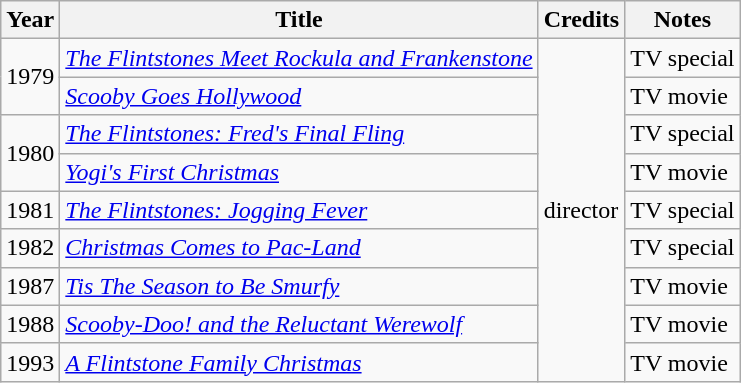<table class="wikitable sortable">
<tr>
<th>Year</th>
<th>Title</th>
<th>Credits</th>
<th>Notes</th>
</tr>
<tr>
<td rowspan="2">1979</td>
<td><em><a href='#'>The Flintstones Meet Rockula and Frankenstone</a></em></td>
<td rowspan="9">director</td>
<td>TV special</td>
</tr>
<tr>
<td><em><a href='#'>Scooby Goes Hollywood</a></em></td>
<td>TV movie</td>
</tr>
<tr>
<td rowspan="2">1980</td>
<td><em><a href='#'>The Flintstones: Fred's Final Fling</a></em></td>
<td>TV special</td>
</tr>
<tr>
<td><em><a href='#'>Yogi's First Christmas</a></em></td>
<td>TV movie</td>
</tr>
<tr>
<td>1981</td>
<td><em><a href='#'>The Flintstones: Jogging Fever</a></em></td>
<td>TV special</td>
</tr>
<tr>
<td>1982</td>
<td><em><a href='#'>Christmas Comes to Pac-Land</a></em></td>
<td>TV special</td>
</tr>
<tr>
<td>1987</td>
<td><em><a href='#'>Tis The Season to Be Smurfy</a></em></td>
<td>TV movie</td>
</tr>
<tr>
<td>1988</td>
<td><em><a href='#'>Scooby-Doo! and the Reluctant Werewolf</a></em></td>
<td>TV movie</td>
</tr>
<tr>
<td>1993</td>
<td><em><a href='#'>A Flintstone Family Christmas</a></em></td>
<td>TV movie</td>
</tr>
</table>
